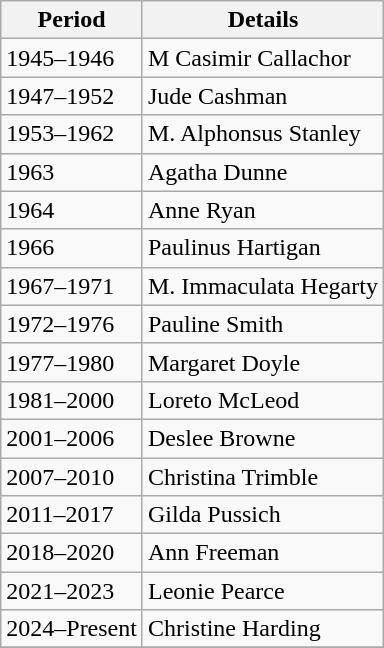<table class="wikitable">
<tr>
<th>Period</th>
<th>Details</th>
</tr>
<tr>
<td>1945–1946</td>
<td>M Casimir Callachor</td>
</tr>
<tr>
<td>1947–1952</td>
<td>Jude Cashman</td>
</tr>
<tr>
<td>1953–1962</td>
<td>M. Alphonsus Stanley</td>
</tr>
<tr>
<td>1963</td>
<td>Agatha Dunne</td>
</tr>
<tr>
<td>1964</td>
<td>Anne Ryan</td>
</tr>
<tr>
<td>1966</td>
<td>Paulinus Hartigan</td>
</tr>
<tr>
<td>1967–1971</td>
<td>M. Immaculata Hegarty</td>
</tr>
<tr>
<td>1972–1976</td>
<td>Pauline Smith</td>
</tr>
<tr>
<td>1977–1980</td>
<td>Margaret Doyle</td>
</tr>
<tr>
<td>1981–2000</td>
<td>Loreto McLeod</td>
</tr>
<tr>
<td>2001–2006</td>
<td>Deslee Browne</td>
</tr>
<tr>
<td>2007–2010</td>
<td>Christina Trimble</td>
</tr>
<tr>
<td>2011–2017</td>
<td>Gilda Pussich</td>
</tr>
<tr>
<td>2018–2020</td>
<td>Ann Freeman</td>
</tr>
<tr>
<td>2021–2023</td>
<td>Leonie Pearce</td>
</tr>
<tr>
<td>2024–Present</td>
<td>Christine Harding</td>
</tr>
<tr>
</tr>
</table>
